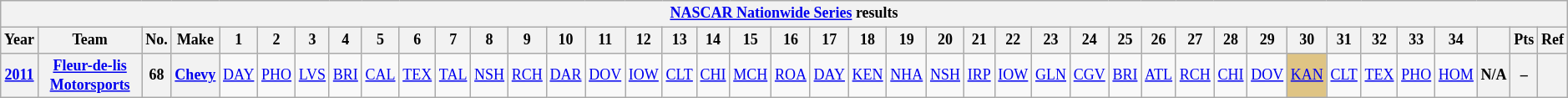<table class="wikitable" style="text-align:center; font-size:75%">
<tr>
<th colspan=41><a href='#'>NASCAR Nationwide Series</a> results</th>
</tr>
<tr>
<th>Year</th>
<th>Team</th>
<th>No.</th>
<th>Make</th>
<th>1</th>
<th>2</th>
<th>3</th>
<th>4</th>
<th>5</th>
<th>6</th>
<th>7</th>
<th>8</th>
<th>9</th>
<th>10</th>
<th>11</th>
<th>12</th>
<th>13</th>
<th>14</th>
<th>15</th>
<th>16</th>
<th>17</th>
<th>18</th>
<th>19</th>
<th>20</th>
<th>21</th>
<th>22</th>
<th>23</th>
<th>24</th>
<th>25</th>
<th>26</th>
<th>27</th>
<th>28</th>
<th>29</th>
<th>30</th>
<th>31</th>
<th>32</th>
<th>33</th>
<th>34</th>
<th></th>
<th>Pts</th>
<th>Ref</th>
</tr>
<tr>
<th><a href='#'>2011</a></th>
<th><a href='#'>Fleur-de-lis Motorsports</a></th>
<th>68</th>
<th><a href='#'>Chevy</a></th>
<td><a href='#'>DAY</a></td>
<td><a href='#'>PHO</a></td>
<td><a href='#'>LVS</a></td>
<td><a href='#'>BRI</a></td>
<td><a href='#'>CAL</a></td>
<td><a href='#'>TEX</a></td>
<td><a href='#'>TAL</a></td>
<td><a href='#'>NSH</a></td>
<td><a href='#'>RCH</a></td>
<td><a href='#'>DAR</a></td>
<td><a href='#'>DOV</a></td>
<td><a href='#'>IOW</a></td>
<td><a href='#'>CLT</a></td>
<td><a href='#'>CHI</a></td>
<td><a href='#'>MCH</a></td>
<td><a href='#'>ROA</a></td>
<td><a href='#'>DAY</a></td>
<td><a href='#'>KEN</a></td>
<td><a href='#'>NHA</a></td>
<td><a href='#'>NSH</a></td>
<td><a href='#'>IRP</a></td>
<td><a href='#'>IOW</a></td>
<td><a href='#'>GLN</a></td>
<td><a href='#'>CGV</a></td>
<td><a href='#'>BRI</a></td>
<td><a href='#'>ATL</a></td>
<td><a href='#'>RCH</a></td>
<td><a href='#'>CHI</a></td>
<td><a href='#'>DOV</a></td>
<td style="background:#DFC484;"><a href='#'>KAN</a><br></td>
<td><a href='#'>CLT</a></td>
<td><a href='#'>TEX</a></td>
<td><a href='#'>PHO</a></td>
<td><a href='#'>HOM</a></td>
<th>N/A</th>
<th>–</th>
<th></th>
</tr>
</table>
